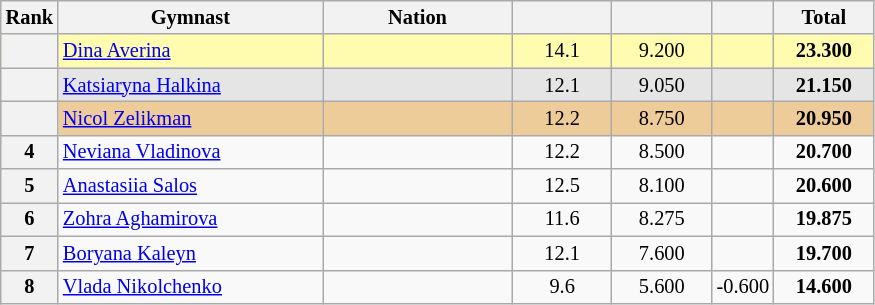<table class="wikitable sortable" style="text-align:center; font-size:85%">
<tr>
<th scope="col" style="width:20px;">Rank</th>
<th ! scope="col" style="width:170px;">Gymnast</th>
<th ! scope="col" style="width:120px;">Nation</th>
<th ! scope="col" style="width:60px;"></th>
<th ! scope="col" style="width:60px;"></th>
<th ! scope="col" style="width:30px;"></th>
<th ! scope="col" style="width:60px;">Total</th>
</tr>
<tr bgcolor=fffcaf>
<th scope=row></th>
<td align=left><a href='#'>Dina Averina</a></td>
<td style="text-align:left;"></td>
<td>14.1</td>
<td>9.200</td>
<td></td>
<td><strong>23.300</strong></td>
</tr>
<tr bgcolor=e5e5e5>
<th scope=row></th>
<td align=left><a href='#'>Katsiaryna Halkina</a></td>
<td style="text-align:left;"></td>
<td>12.1</td>
<td>9.050</td>
<td></td>
<td><strong>21.150</strong></td>
</tr>
<tr bgcolor=eecc99>
<th scope=row></th>
<td align=left><a href='#'>Nicol Zelikman</a></td>
<td style="text-align:left;"></td>
<td>12.2</td>
<td>8.750</td>
<td></td>
<td><strong>20.950</strong></td>
</tr>
<tr>
<th scope=row>4</th>
<td align=left><a href='#'>Neviana Vladinova</a></td>
<td style="text-align:left;"></td>
<td>12.2</td>
<td>8.500</td>
<td></td>
<td><strong>20.700</strong></td>
</tr>
<tr>
<th scope=row>5</th>
<td align=left><a href='#'>Anastasiia Salos</a></td>
<td style="text-align:left;"></td>
<td>12.5</td>
<td>8.100</td>
<td></td>
<td><strong>20.600</strong></td>
</tr>
<tr>
<th scope=row>6</th>
<td align=left><a href='#'>Zohra Aghamirova</a></td>
<td style="text-align:left;"></td>
<td>11.6</td>
<td>8.275</td>
<td></td>
<td><strong>19.875</strong></td>
</tr>
<tr>
<th scope=row>7</th>
<td align=left><a href='#'>Boryana Kaleyn</a></td>
<td style="text-align:left;"></td>
<td>12.1</td>
<td>7.600</td>
<td></td>
<td><strong>19.700</strong></td>
</tr>
<tr>
<th scope=row>8</th>
<td align=left><a href='#'>Vlada Nikolchenko</a></td>
<td style="text-align:left;"></td>
<td>9.6</td>
<td>5.600</td>
<td>-0.600</td>
<td><strong>14.600</strong></td>
</tr>
</table>
